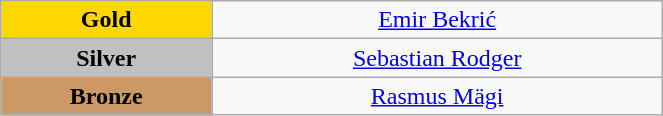<table class="wikitable" style="text-align:center; " width="35%">
<tr>
<td bgcolor="gold"><strong>Gold</strong></td>
<td><a href='#'>Emir Bekrić</a><br>  <small><em></em></small></td>
</tr>
<tr>
<td bgcolor="silver"><strong>Silver</strong></td>
<td><a href='#'>Sebastian Rodger</a><br>  <small><em></em></small></td>
</tr>
<tr>
<td bgcolor="CC9966"><strong>Bronze</strong></td>
<td><a href='#'>Rasmus Mägi</a><br>  <small><em></em></small></td>
</tr>
</table>
